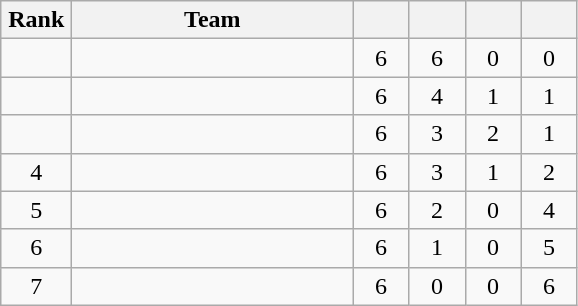<table class="wikitable" style="text-align: center;">
<tr>
<th width=40>Rank</th>
<th width=180>Team</th>
<th width=30></th>
<th width=30></th>
<th width=30></th>
<th width=30></th>
</tr>
<tr>
<td></td>
<td align=left></td>
<td>6</td>
<td>6</td>
<td>0</td>
<td>0</td>
</tr>
<tr>
<td></td>
<td align=left></td>
<td>6</td>
<td>4</td>
<td>1</td>
<td>1</td>
</tr>
<tr>
<td></td>
<td align=left></td>
<td>6</td>
<td>3</td>
<td>2</td>
<td>1</td>
</tr>
<tr>
<td>4</td>
<td align=left></td>
<td>6</td>
<td>3</td>
<td>1</td>
<td>2</td>
</tr>
<tr>
<td>5</td>
<td align=left></td>
<td>6</td>
<td>2</td>
<td>0</td>
<td>4</td>
</tr>
<tr>
<td>6</td>
<td align=left></td>
<td>6</td>
<td>1</td>
<td>0</td>
<td>5</td>
</tr>
<tr>
<td>7</td>
<td align=left></td>
<td>6</td>
<td>0</td>
<td>0</td>
<td>6</td>
</tr>
</table>
